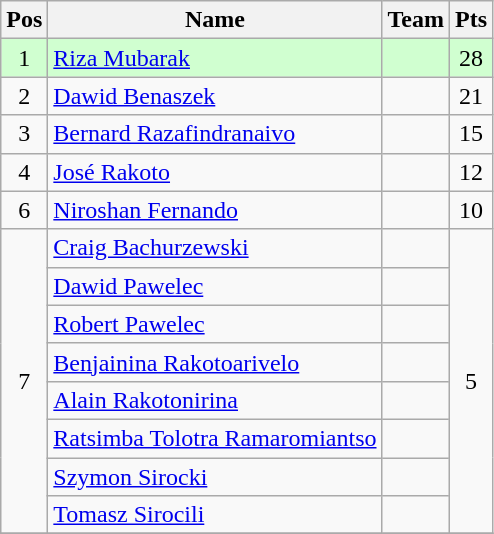<table class="wikitable" style="text-align:center">
<tr>
<th>Pos</th>
<th>Name</th>
<th>Team</th>
<th>Pts</th>
</tr>
<tr style="background:#d0ffd0;">
<td>1</td>
<td align="left"><a href='#'>Riza Mubarak</a></td>
<td align="left"></td>
<td>28</td>
</tr>
<tr>
<td>2</td>
<td align="left"><a href='#'>Dawid Benaszek</a></td>
<td align="left"></td>
<td>21</td>
</tr>
<tr>
<td>3</td>
<td align="left"><a href='#'>Bernard Razafindranaivo</a></td>
<td align="left"></td>
<td>15</td>
</tr>
<tr>
<td>4</td>
<td align="left"><a href='#'>José Rakoto</a></td>
<td align="left"></td>
<td>12</td>
</tr>
<tr>
<td>6</td>
<td align="left"><a href='#'>Niroshan Fernando</a></td>
<td align="left"></td>
<td>10</td>
</tr>
<tr>
<td rowspan=8>7</td>
<td align="left"><a href='#'>Craig Bachurzewski</a></td>
<td align="left"></td>
<td rowspan=8>5</td>
</tr>
<tr>
<td align="left"><a href='#'>Dawid Pawelec</a></td>
<td align="left"></td>
</tr>
<tr>
<td align="left"><a href='#'>Robert Pawelec</a></td>
<td align="left"></td>
</tr>
<tr>
<td align="left"><a href='#'>Benjainina Rakotoarivelo</a></td>
<td align="left"></td>
</tr>
<tr>
<td align="left"><a href='#'>Alain Rakotonirina</a></td>
<td align="left"></td>
</tr>
<tr>
<td align="left"><a href='#'>Ratsimba Tolotra Ramaromiantso</a></td>
<td align="left"></td>
</tr>
<tr>
<td align="left"><a href='#'>Szymon Sirocki</a></td>
<td align="left"></td>
</tr>
<tr>
<td align="left"><a href='#'>Tomasz Sirocili</a></td>
<td align="left"></td>
</tr>
<tr>
</tr>
</table>
